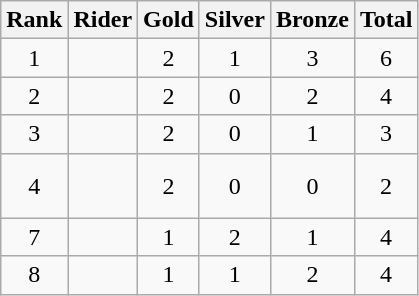<table class="wikitable" style="text-align: center">
<tr>
<th>Rank</th>
<th>Rider</th>
<th>Gold</th>
<th>Silver</th>
<th>Bronze</th>
<th>Total</th>
</tr>
<tr>
<td>1</td>
<td align=left></td>
<td>2</td>
<td>1</td>
<td>3</td>
<td>6</td>
</tr>
<tr>
<td>2</td>
<td align=left></td>
<td>2</td>
<td>0</td>
<td>2</td>
<td>4</td>
</tr>
<tr>
<td>3</td>
<td align=left></td>
<td>2</td>
<td>0</td>
<td>1</td>
<td>3</td>
</tr>
<tr>
<td>4</td>
<td align=left><br><br></td>
<td>2</td>
<td>0</td>
<td>0</td>
<td>2</td>
</tr>
<tr>
<td>7</td>
<td align=left></td>
<td>1</td>
<td>2</td>
<td>1</td>
<td>4</td>
</tr>
<tr>
<td>8</td>
<td align=left></td>
<td>1</td>
<td>1</td>
<td>2</td>
<td>4</td>
</tr>
</table>
